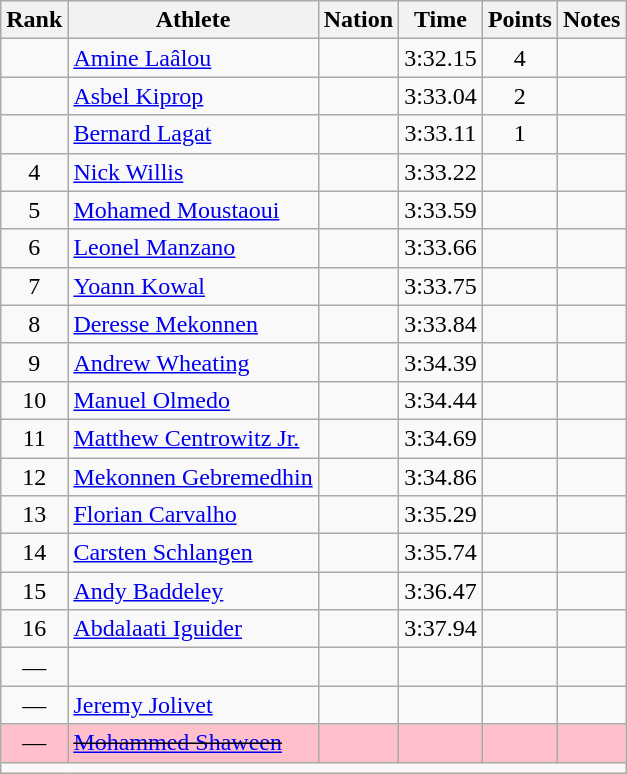<table class="wikitable mw-datatable sortable" style="text-align:center;">
<tr>
<th>Rank</th>
<th>Athlete</th>
<th>Nation</th>
<th>Time</th>
<th>Points</th>
<th>Notes</th>
</tr>
<tr>
<td></td>
<td align=left><a href='#'>Amine Laâlou</a></td>
<td align=left></td>
<td>3:32.15</td>
<td>4</td>
<td></td>
</tr>
<tr>
<td></td>
<td align=left><a href='#'>Asbel Kiprop</a></td>
<td align=left></td>
<td>3:33.04</td>
<td>2</td>
<td></td>
</tr>
<tr>
<td></td>
<td align=left><a href='#'>Bernard Lagat</a></td>
<td align=left></td>
<td>3:33.11</td>
<td>1</td>
<td></td>
</tr>
<tr>
<td>4</td>
<td align=left><a href='#'>Nick Willis</a></td>
<td align=left></td>
<td>3:33.22</td>
<td></td>
<td></td>
</tr>
<tr>
<td>5</td>
<td align=left><a href='#'>Mohamed Moustaoui</a></td>
<td align=left></td>
<td>3:33.59</td>
<td></td>
<td></td>
</tr>
<tr>
<td>6</td>
<td align=left><a href='#'>Leonel Manzano</a></td>
<td align=left></td>
<td>3:33.66</td>
<td></td>
<td></td>
</tr>
<tr>
<td>7</td>
<td align=left><a href='#'>Yoann Kowal</a></td>
<td align=left></td>
<td>3:33.75</td>
<td></td>
<td></td>
</tr>
<tr>
<td>8</td>
<td align=left><a href='#'>Deresse Mekonnen</a></td>
<td align=left></td>
<td>3:33.84</td>
<td></td>
<td></td>
</tr>
<tr>
<td>9</td>
<td align=left><a href='#'>Andrew Wheating</a></td>
<td align=left></td>
<td>3:34.39</td>
<td></td>
<td></td>
</tr>
<tr>
<td>10</td>
<td align=left><a href='#'>Manuel Olmedo</a></td>
<td align=left></td>
<td>3:34.44</td>
<td></td>
<td></td>
</tr>
<tr>
<td>11</td>
<td align=left><a href='#'>Matthew Centrowitz Jr.</a></td>
<td align=left></td>
<td>3:34.69</td>
<td></td>
<td></td>
</tr>
<tr>
<td>12</td>
<td align=left><a href='#'>Mekonnen Gebremedhin</a></td>
<td align=left></td>
<td>3:34.86</td>
<td></td>
<td></td>
</tr>
<tr>
<td>13</td>
<td align=left><a href='#'>Florian Carvalho</a></td>
<td align=left></td>
<td>3:35.29</td>
<td></td>
<td></td>
</tr>
<tr>
<td>14</td>
<td align=left><a href='#'>Carsten Schlangen</a></td>
<td align=left></td>
<td>3:35.74</td>
<td></td>
<td></td>
</tr>
<tr>
<td>15</td>
<td align=left><a href='#'>Andy Baddeley</a></td>
<td align=left></td>
<td>3:36.47</td>
<td></td>
<td></td>
</tr>
<tr>
<td>16</td>
<td align=left><a href='#'>Abdalaati Iguider</a></td>
<td align=left></td>
<td>3:37.94</td>
<td></td>
<td></td>
</tr>
<tr>
<td>—</td>
<td align=left></td>
<td align=left></td>
<td></td>
<td></td>
<td></td>
</tr>
<tr>
<td>—</td>
<td align=left><a href='#'>Jeremy Jolivet</a></td>
<td align=left></td>
<td></td>
<td></td>
<td></td>
</tr>
<tr bgcolor=pink>
<td>—</td>
<td align=left><s><a href='#'>Mohammed Shaween</a></s></td>
<td align=left><s></s></td>
<td><s></s></td>
<td></td>
<td></td>
</tr>
<tr class="sortbottom">
<td colspan=6></td>
</tr>
</table>
